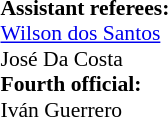<table width=50% style="font-size: 90%">
<tr>
<td><br><strong>Assistant referees:</strong>
<br> <a href='#'>Wilson dos Santos</a>
<br> José Da Costa
<br><strong>Fourth official:</strong>
<br> Iván Guerrero</td>
</tr>
</table>
